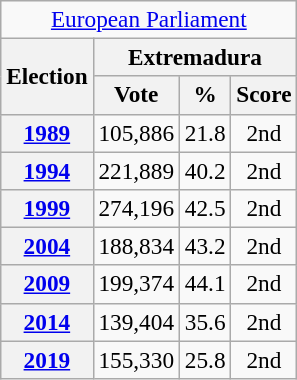<table class="wikitable" style="font-size:97%; text-align:center;">
<tr>
<td colspan="4"><a href='#'>European Parliament</a></td>
</tr>
<tr>
<th rowspan="2">Election</th>
<th colspan="3">Extremadura</th>
</tr>
<tr>
<th>Vote</th>
<th>%</th>
<th>Score</th>
</tr>
<tr>
<th><a href='#'>1989</a></th>
<td>105,886</td>
<td>21.8</td>
<td>2nd</td>
</tr>
<tr>
<th><a href='#'>1994</a></th>
<td>221,889</td>
<td>40.2</td>
<td>2nd</td>
</tr>
<tr>
<th><a href='#'>1999</a></th>
<td>274,196</td>
<td>42.5</td>
<td>2nd</td>
</tr>
<tr>
<th><a href='#'>2004</a></th>
<td>188,834</td>
<td>43.2</td>
<td>2nd</td>
</tr>
<tr>
<th><a href='#'>2009</a></th>
<td>199,374</td>
<td>44.1</td>
<td>2nd</td>
</tr>
<tr>
<th><a href='#'>2014</a></th>
<td>139,404</td>
<td>35.6</td>
<td>2nd</td>
</tr>
<tr>
<th><a href='#'>2019</a></th>
<td>155,330</td>
<td>25.8</td>
<td>2nd</td>
</tr>
</table>
